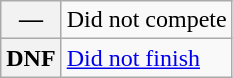<table class="wikitable">
<tr>
<th scope="row">—</th>
<td>Did not compete</td>
</tr>
<tr>
<th scope="row">DNF</th>
<td><a href='#'>Did not finish</a></td>
</tr>
</table>
